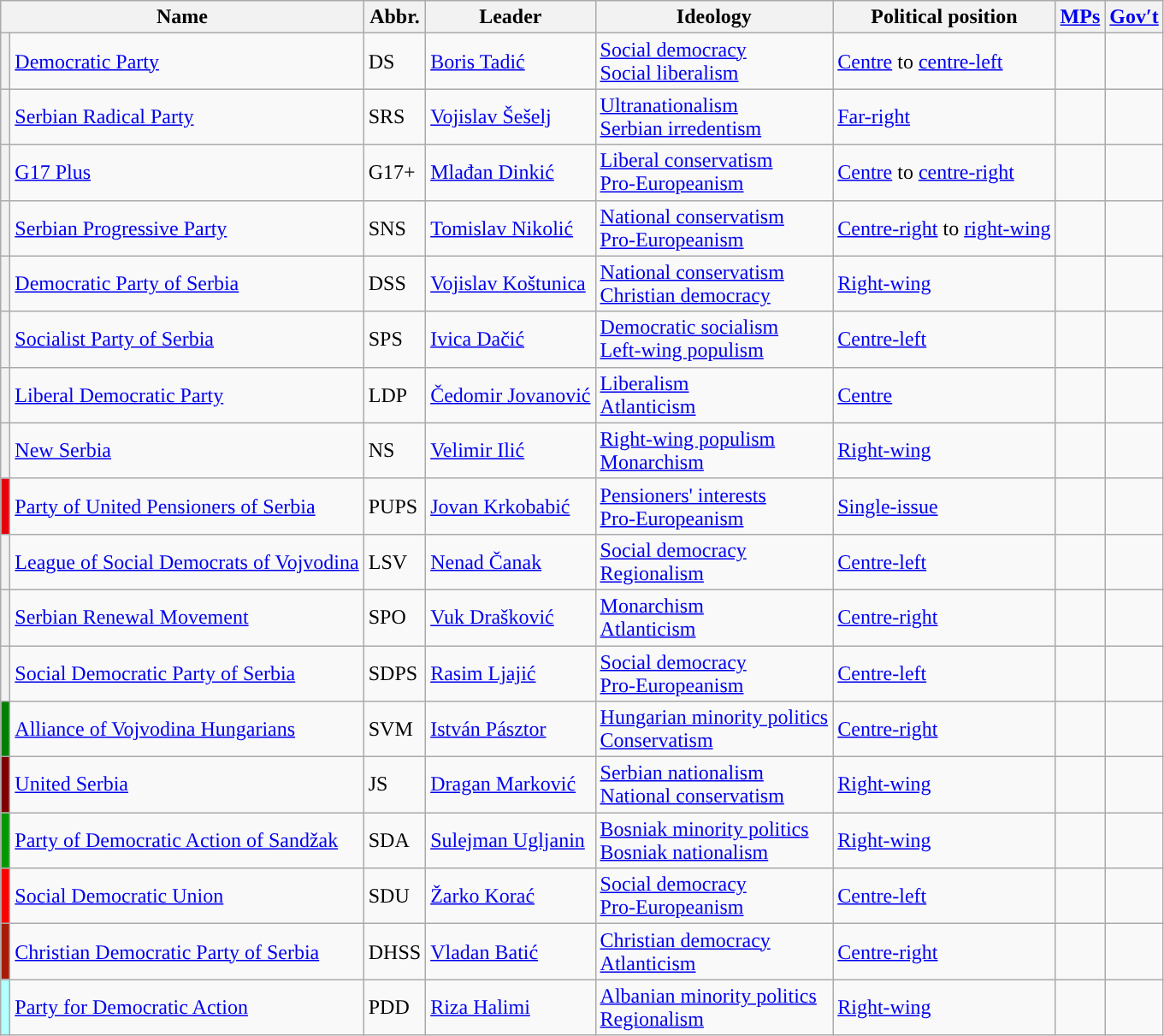<table class="wikitable">
<tr>
<th colspan=2>Name</th>
<th>Abbr.</th>
<th>Leader</th>
<th>Ideology</th>
<th>Political position</th>
<th><a href='#'>MPs</a></th>
<th><a href='#'>Gov′t</a></th>
</tr>
<tr>
<th style="background-color: "></th>
<td><a href='#'>Democratic Party</a><br><small><em></em></small></td>
<td>DS</td>
<td><a href='#'>Boris Tadić</a></td>
<td><a href='#'>Social democracy</a><br><a href='#'>Social liberalism</a></td>
<td><a href='#'>Centre</a> to <a href='#'>centre-left</a></td>
<td></td>
<td></td>
</tr>
<tr>
<th style="background-color: "></th>
<td><a href='#'>Serbian Radical Party</a><br><small><em></em></small></td>
<td>SRS</td>
<td><a href='#'>Vojislav Šešelj</a></td>
<td><a href='#'>Ultranationalism</a><br><a href='#'>Serbian irredentism</a></td>
<td><a href='#'>Far-right</a></td>
<td></td>
<td></td>
</tr>
<tr>
<th style="background-color: "></th>
<td><a href='#'>G17 Plus</a><br><small><em></em></small></td>
<td>G17+</td>
<td><a href='#'>Mlađan Dinkić</a></td>
<td><a href='#'>Liberal conservatism</a><br><a href='#'>Pro-Europeanism</a></td>
<td><a href='#'>Centre</a> to <a href='#'>centre-right</a></td>
<td></td>
<td></td>
</tr>
<tr>
<th style="background-color: "></th>
<td><a href='#'>Serbian Progressive Party</a><br><small><em></em></small></td>
<td>SNS</td>
<td><a href='#'>Tomislav Nikolić</a></td>
<td><a href='#'>National conservatism</a><br><a href='#'>Pro-Europeanism</a></td>
<td><a href='#'>Centre-right</a> to <a href='#'>right-wing</a></td>
<td></td>
<td></td>
</tr>
<tr>
<th style="background-color: "></th>
<td><a href='#'>Democratic Party of Serbia</a><br><small><em></em></small></td>
<td>DSS</td>
<td><a href='#'>Vojislav Koštunica</a></td>
<td><a href='#'>National conservatism</a><br><a href='#'>Christian democracy</a></td>
<td><a href='#'>Right-wing</a></td>
<td></td>
<td></td>
</tr>
<tr>
<th style="background-color: "></th>
<td><a href='#'>Socialist Party of Serbia</a><br><small><em></em></small></td>
<td>SPS</td>
<td><a href='#'>Ivica Dačić</a></td>
<td><a href='#'>Democratic socialism</a><br><a href='#'>Left-wing populism</a></td>
<td><a href='#'>Centre-left</a></td>
<td></td>
<td></td>
</tr>
<tr>
<th style="background-color: "></th>
<td><a href='#'>Liberal Democratic Party</a><br><small><em></em></small></td>
<td>LDP</td>
<td><a href='#'>Čedomir Jovanović</a></td>
<td><a href='#'>Liberalism</a><br><a href='#'>Atlanticism</a></td>
<td><a href='#'>Centre</a></td>
<td></td>
<td></td>
</tr>
<tr>
<th style="background-color: "></th>
<td><a href='#'>New Serbia</a><br><small><em></em></small></td>
<td>NS</td>
<td><a href='#'>Velimir Ilić</a></td>
<td><a href='#'>Right-wing populism</a><br><a href='#'>Monarchism</a></td>
<td><a href='#'>Right-wing</a></td>
<td></td>
<td></td>
</tr>
<tr>
<th style="background-color: #E8000D"></th>
<td><a href='#'>Party of United Pensioners of Serbia</a><br><small><em></em></small></td>
<td>PUPS</td>
<td><a href='#'>Jovan Krkobabić</a></td>
<td><a href='#'>Pensioners' interests</a><br><a href='#'>Pro-Europeanism</a></td>
<td><a href='#'>Single-issue</a></td>
<td></td>
<td></td>
</tr>
<tr>
<th style="background-color: "></th>
<td><a href='#'>League of Social Democrats of Vojvodina</a><br><small><em></em></small></td>
<td>LSV</td>
<td><a href='#'>Nenad Čanak</a></td>
<td><a href='#'>Social democracy</a><br><a href='#'>Regionalism</a></td>
<td><a href='#'>Centre-left</a></td>
<td></td>
<td></td>
</tr>
<tr>
<th style="background-color: "></th>
<td><a href='#'>Serbian Renewal Movement</a><br><small><em></em></small></td>
<td>SPO</td>
<td><a href='#'>Vuk Drašković</a></td>
<td><a href='#'>Monarchism</a><br><a href='#'>Atlanticism</a></td>
<td><a href='#'>Centre-right</a></td>
<td></td>
<td></td>
</tr>
<tr>
<th style="background-color: "></th>
<td><a href='#'>Social Democratic Party of Serbia</a><br><small><em></em></small></td>
<td>SDPS</td>
<td><a href='#'>Rasim Ljajić</a></td>
<td><a href='#'>Social democracy</a><br><a href='#'>Pro-Europeanism</a></td>
<td><a href='#'>Centre-left</a></td>
<td></td>
<td></td>
</tr>
<tr>
<th style="background-color: #008000; color:white;"></th>
<td><a href='#'>Alliance of Vojvodina Hungarians</a><br><small><em></em></small></td>
<td>SVM</td>
<td><a href='#'>István Pásztor</a></td>
<td><a href='#'>Hungarian minority politics</a><br><a href='#'>Conservatism</a></td>
<td><a href='#'>Centre-right</a></td>
<td></td>
<td></td>
</tr>
<tr>
<th style="background-color: #800000; color:white;"></th>
<td><a href='#'>United Serbia</a><br><small><em></em></small></td>
<td>JS</td>
<td><a href='#'>Dragan Marković</a></td>
<td><a href='#'>Serbian nationalism</a><br><a href='#'>National conservatism</a></td>
<td><a href='#'>Right-wing</a></td>
<td></td>
<td></td>
</tr>
<tr>
<th style="background-color: #009900; color:white;"></th>
<td><a href='#'>Party of Democratic Action of Sandžak</a><br><small><em></em></small></td>
<td>SDA</td>
<td><a href='#'>Sulejman Ugljanin</a></td>
<td><a href='#'>Bosniak minority politics</a><br><a href='#'>Bosniak nationalism</a></td>
<td><a href='#'>Right-wing</a></td>
<td></td>
<td></td>
</tr>
<tr>
<th style="background-color: red; color:white;"></th>
<td><a href='#'>Social Democratic Union</a><br><small><em></em></small></td>
<td>SDU</td>
<td><a href='#'>Žarko Korać</a></td>
<td><a href='#'>Social democracy</a><br><a href='#'>Pro-Europeanism</a></td>
<td><a href='#'>Centre-left</a></td>
<td></td>
<td></td>
</tr>
<tr>
<th style="background-color:  #A81C07"></th>
<td><a href='#'>Christian Democratic Party of Serbia</a><br><small><em></em></small></td>
<td>DHSS</td>
<td><a href='#'>Vladan Batić</a></td>
<td><a href='#'>Christian democracy</a><br><a href='#'>Atlanticism</a></td>
<td><a href='#'>Centre-right</a></td>
<td></td>
<td></td>
</tr>
<tr>
<th style="background-color: #B2FFFF"></th>
<td><a href='#'>Party for Democratic Action</a><br><small><em></em></small></td>
<td>PDD</td>
<td><a href='#'>Riza Halimi</a></td>
<td><a href='#'>Albanian minority politics</a><br><a href='#'>Regionalism</a></td>
<td><a href='#'>Right-wing</a></td>
<td></td>
<td></td>
</tr>
</table>
